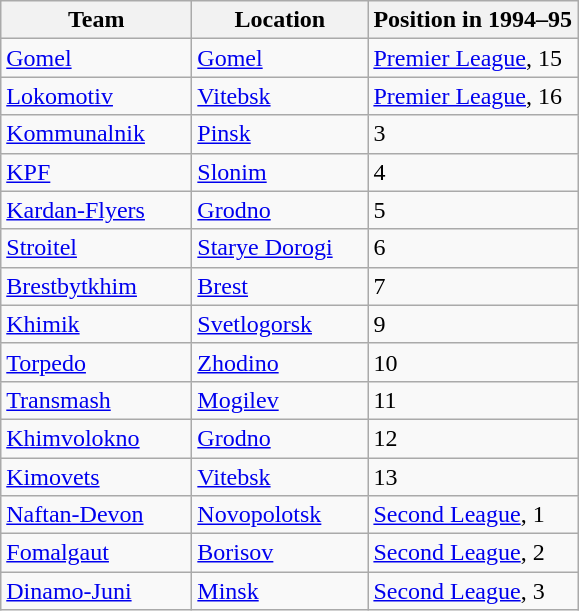<table class="wikitable sortable" style="text-align:left">
<tr>
<th>Team</th>
<th>Location</th>
<th data-sort-type="number">Position in 1994–95</th>
</tr>
<tr>
<td width=120><a href='#'>Gomel</a></td>
<td width=110><a href='#'>Gomel</a></td>
<td><a href='#'>Premier League</a>, 15</td>
</tr>
<tr>
<td><a href='#'>Lokomotiv</a></td>
<td><a href='#'>Vitebsk</a></td>
<td><a href='#'>Premier League</a>, 16</td>
</tr>
<tr>
<td><a href='#'>Kommunalnik</a></td>
<td><a href='#'>Pinsk</a></td>
<td>3</td>
</tr>
<tr>
<td><a href='#'>KPF</a></td>
<td><a href='#'>Slonim</a></td>
<td>4</td>
</tr>
<tr>
<td><a href='#'>Kardan-Flyers</a></td>
<td><a href='#'>Grodno</a></td>
<td>5</td>
</tr>
<tr>
<td><a href='#'>Stroitel</a></td>
<td><a href='#'>Starye Dorogi</a></td>
<td>6</td>
</tr>
<tr>
<td><a href='#'>Brestbytkhim</a></td>
<td><a href='#'>Brest</a></td>
<td>7</td>
</tr>
<tr>
<td><a href='#'>Khimik</a></td>
<td><a href='#'>Svetlogorsk</a></td>
<td>9</td>
</tr>
<tr>
<td><a href='#'>Torpedo</a></td>
<td><a href='#'>Zhodino</a></td>
<td>10</td>
</tr>
<tr>
<td><a href='#'>Transmash</a></td>
<td><a href='#'>Mogilev</a></td>
<td>11</td>
</tr>
<tr>
<td><a href='#'>Khimvolokno</a></td>
<td><a href='#'>Grodno</a></td>
<td>12</td>
</tr>
<tr>
<td><a href='#'>Kimovets</a></td>
<td><a href='#'>Vitebsk</a></td>
<td>13</td>
</tr>
<tr>
<td><a href='#'>Naftan-Devon</a></td>
<td><a href='#'>Novopolotsk</a></td>
<td><a href='#'>Second League</a>, 1</td>
</tr>
<tr>
<td><a href='#'>Fomalgaut</a></td>
<td><a href='#'>Borisov</a></td>
<td><a href='#'>Second League</a>, 2</td>
</tr>
<tr>
<td><a href='#'>Dinamo-Juni</a></td>
<td><a href='#'>Minsk</a></td>
<td><a href='#'>Second League</a>, 3</td>
</tr>
</table>
